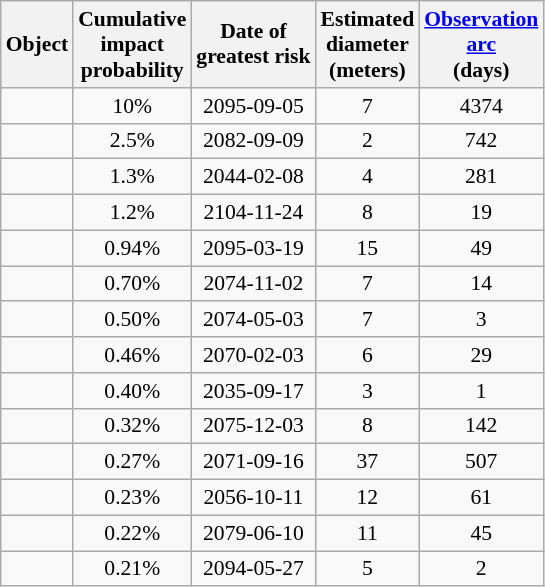<table class="wikitable sortable floatright" style="text-align:center; font-size:0.9em;">
<tr>
<th>Object</th>
<th>Cumulative<br>impact<br>probability</th>
<th>Date of<br>greatest risk</th>
<th>Estimated<br>diameter<br>(meters)</th>
<th><a href='#'>Observation<br>arc</a><br>(days)</th>
</tr>
<tr>
<td><strong></strong></td>
<td>10%</td>
<td>2095-09-05</td>
<td>7</td>
<td>4374</td>
</tr>
<tr>
<td><strong></strong></td>
<td>2.5%</td>
<td>2082-09-09</td>
<td>2</td>
<td>742</td>
</tr>
<tr>
<td><strong></strong></td>
<td>1.3%</td>
<td>2044-02-08</td>
<td>4</td>
<td>281</td>
</tr>
<tr>
<td></td>
<td>1.2%</td>
<td>2104-11-24</td>
<td>8</td>
<td>19</td>
</tr>
<tr>
<td></td>
<td>0.94%</td>
<td>2095-03-19</td>
<td>15</td>
<td>49</td>
</tr>
<tr>
<td></td>
<td>0.70%</td>
<td>2074-11-02</td>
<td>7</td>
<td>14</td>
</tr>
<tr>
<td><strong></strong></td>
<td>0.50%</td>
<td>2074-05-03</td>
<td>7</td>
<td>3</td>
</tr>
<tr>
<td></td>
<td>0.46%</td>
<td>2070-02-03</td>
<td>6</td>
<td>29</td>
</tr>
<tr>
<td></td>
<td>0.40%</td>
<td>2035-09-17</td>
<td>3</td>
<td>1</td>
</tr>
<tr>
<td><strong></strong></td>
<td>0.32%</td>
<td>2075-12-03</td>
<td>8</td>
<td>142</td>
</tr>
<tr>
<td><strong></strong></td>
<td>0.27%</td>
<td>2071-09-16</td>
<td>37</td>
<td>507</td>
</tr>
<tr>
<td><strong></strong></td>
<td>0.23%</td>
<td>2056-10-11</td>
<td>12</td>
<td>61</td>
</tr>
<tr>
<td></td>
<td>0.22%</td>
<td>2079-06-10</td>
<td>11</td>
<td>45</td>
</tr>
<tr>
<td></td>
<td>0.21%</td>
<td>2094-05-27</td>
<td>5</td>
<td>2</td>
</tr>
</table>
